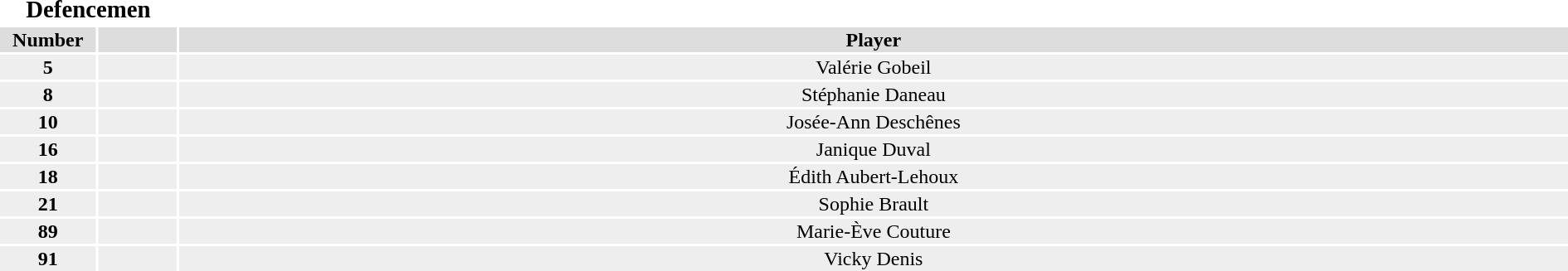<table width=100%>
<tr>
<th colspan=2><big>Defencemen </big></th>
</tr>
<tr bgcolor="#dddddd">
<th width=5%>Number</th>
<th width=5%></th>
<th !width=20%>Player</th>
</tr>
<tr bgcolor="#eeeeee">
<td align=center><strong>5</strong></td>
<td align=center></td>
<td align=center>Valérie Gobeil</td>
</tr>
<tr bgcolor="#eeeeee">
<td align=center><strong>8</strong></td>
<td align=center></td>
<td align=center>Stéphanie Daneau</td>
</tr>
<tr bgcolor="#eeeeee">
<td align=center><strong>10</strong></td>
<td align=center></td>
<td align=center>Josée-Ann Deschênes</td>
</tr>
<tr bgcolor="#eeeeee">
<td align=center><strong>16</strong></td>
<td align=center></td>
<td align=center>Janique Duval</td>
</tr>
<tr bgcolor="#eeeeee">
<td align=center><strong>18</strong></td>
<td align=center></td>
<td align=center>Édith Aubert-Lehoux</td>
</tr>
<tr bgcolor="#eeeeee">
<td align=center><strong>21</strong></td>
<td align=center></td>
<td align=center>Sophie Brault</td>
</tr>
<tr bgcolor="#eeeeee">
<td align=center><strong>89</strong></td>
<td align=center></td>
<td align=center>Marie-Ève Couture</td>
</tr>
<tr bgcolor="#eeeeee">
<td align=center><strong>91</strong></td>
<td align=center></td>
<td align=center>Vicky Denis</td>
</tr>
</table>
